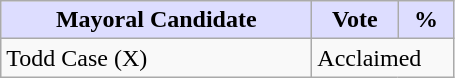<table class="wikitable">
<tr>
<th style="background:#ddf; width:200px;">Mayoral Candidate </th>
<th style="background:#ddf; width:50px;">Vote</th>
<th style="background:#ddf; width:30px;">%</th>
</tr>
<tr>
<td>Todd Case (X)</td>
<td colspan="2">Acclaimed</td>
</tr>
</table>
